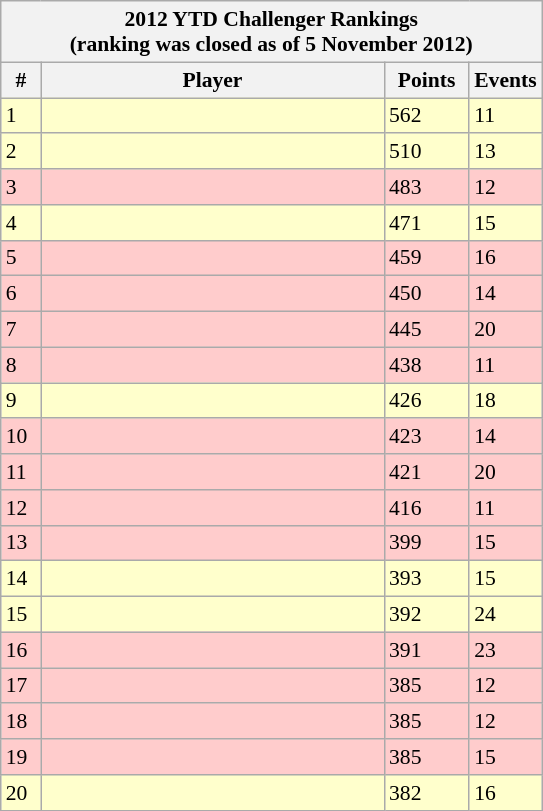<table class=wikitable style=font-size:90%>
<tr>
<th colspan=4>2012 YTD Challenger Rankings <br>(ranking was closed as of 5 November 2012)</th>
</tr>
<tr>
<th width=20>#</th>
<th width=222>Player</th>
<th width=50>Points</th>
<th width=30>Events</th>
</tr>
<tr bgcolor=ffffcc>
<td>1</td>
<td></td>
<td>562</td>
<td>11</td>
</tr>
<tr bgcolor=ffffcc>
<td>2</td>
<td></td>
<td>510</td>
<td>13</td>
</tr>
<tr bgcolor=ffcccc>
<td>3</td>
<td></td>
<td>483</td>
<td>12</td>
</tr>
<tr bgcolor=ffffcc>
<td>4</td>
<td></td>
<td>471</td>
<td>15</td>
</tr>
<tr bgcolor=ffcccc>
<td>5</td>
<td></td>
<td>459</td>
<td>16</td>
</tr>
<tr bgcolor=ffcccc>
<td>6</td>
<td></td>
<td>450</td>
<td>14</td>
</tr>
<tr bgcolor=ffcccc>
<td>7</td>
<td></td>
<td>445</td>
<td>20</td>
</tr>
<tr bgcolor=ffcccc>
<td>8</td>
<td></td>
<td>438</td>
<td>11</td>
</tr>
<tr bgcolor=ffffcc>
<td>9</td>
<td></td>
<td>426</td>
<td>18</td>
</tr>
<tr bgcolor=ffcccc>
<td>10</td>
<td></td>
<td>423</td>
<td>14</td>
</tr>
<tr bgcolor=ffcccc>
<td>11</td>
<td></td>
<td>421</td>
<td>20</td>
</tr>
<tr bgcolor=ffcccc>
<td>12</td>
<td></td>
<td>416</td>
<td>11</td>
</tr>
<tr bgcolor=ffcccc>
<td>13</td>
<td></td>
<td>399</td>
<td>15</td>
</tr>
<tr bgcolor=ffffcc>
<td>14</td>
<td></td>
<td>393</td>
<td>15</td>
</tr>
<tr bgcolor=ffffcc>
<td>15</td>
<td></td>
<td>392</td>
<td>24</td>
</tr>
<tr bgcolor=ffcccc>
<td>16</td>
<td></td>
<td>391</td>
<td>23</td>
</tr>
<tr bgcolor=ffcccc>
<td>17</td>
<td></td>
<td>385</td>
<td>12</td>
</tr>
<tr bgcolor=ffcccc>
<td>18</td>
<td></td>
<td>385</td>
<td>12</td>
</tr>
<tr bgcolor=ffcccc>
<td>19</td>
<td></td>
<td>385</td>
<td>15</td>
</tr>
<tr bgcolor=ffffcc>
<td>20</td>
<td></td>
<td>382</td>
<td>16</td>
</tr>
</table>
